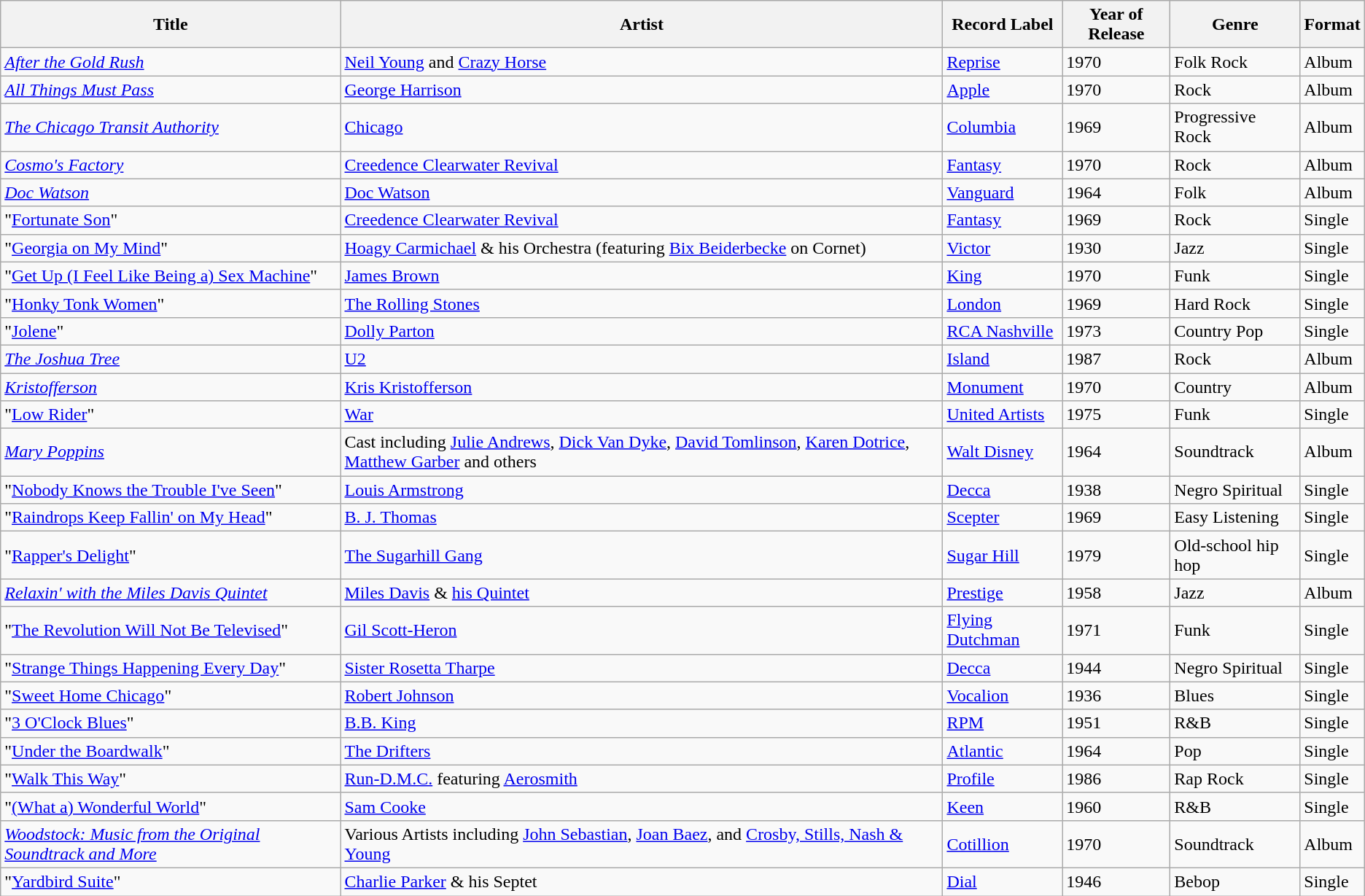<table class="wikitable sortable">
<tr>
<th>Title</th>
<th>Artist</th>
<th>Record Label</th>
<th>Year of Release</th>
<th>Genre</th>
<th>Format</th>
</tr>
<tr>
<td><em><a href='#'>After the Gold Rush</a></em></td>
<td><a href='#'>Neil Young</a> and <a href='#'>Crazy Horse</a></td>
<td><a href='#'>Reprise</a></td>
<td>1970</td>
<td>Folk Rock</td>
<td>Album</td>
</tr>
<tr>
<td><em><a href='#'>All Things Must Pass</a></em></td>
<td><a href='#'>George Harrison</a></td>
<td><a href='#'>Apple</a></td>
<td>1970</td>
<td>Rock</td>
<td>Album</td>
</tr>
<tr>
<td><em><a href='#'>The Chicago Transit Authority</a></em></td>
<td><a href='#'>Chicago</a></td>
<td><a href='#'>Columbia</a></td>
<td>1969</td>
<td>Progressive Rock</td>
<td>Album</td>
</tr>
<tr>
<td><em><a href='#'>Cosmo's Factory</a></em></td>
<td><a href='#'>Creedence Clearwater Revival</a></td>
<td><a href='#'>Fantasy</a></td>
<td>1970</td>
<td>Rock</td>
<td>Album</td>
</tr>
<tr>
<td><em><a href='#'>Doc Watson</a></em></td>
<td><a href='#'>Doc Watson</a></td>
<td><a href='#'>Vanguard</a></td>
<td>1964</td>
<td>Folk</td>
<td>Album</td>
</tr>
<tr>
<td>"<a href='#'>Fortunate Son</a>"</td>
<td><a href='#'>Creedence Clearwater Revival</a></td>
<td><a href='#'>Fantasy</a></td>
<td>1969</td>
<td>Rock</td>
<td>Single</td>
</tr>
<tr>
<td>"<a href='#'>Georgia on My Mind</a>"</td>
<td><a href='#'>Hoagy Carmichael</a> & his Orchestra (featuring <a href='#'>Bix Beiderbecke</a> on Cornet)</td>
<td><a href='#'>Victor</a></td>
<td>1930</td>
<td>Jazz</td>
<td>Single</td>
</tr>
<tr>
<td>"<a href='#'>Get Up (I Feel Like Being a) Sex Machine</a>"</td>
<td><a href='#'>James Brown</a></td>
<td><a href='#'>King</a></td>
<td>1970</td>
<td>Funk</td>
<td>Single</td>
</tr>
<tr>
<td>"<a href='#'>Honky Tonk Women</a>"</td>
<td><a href='#'>The Rolling Stones</a></td>
<td><a href='#'>London</a></td>
<td>1969</td>
<td>Hard Rock</td>
<td>Single</td>
</tr>
<tr>
<td>"<a href='#'>Jolene</a>"</td>
<td><a href='#'>Dolly Parton</a></td>
<td><a href='#'>RCA Nashville</a></td>
<td>1973</td>
<td>Country Pop</td>
<td>Single</td>
</tr>
<tr>
<td><em><a href='#'>The Joshua Tree</a></em></td>
<td><a href='#'>U2</a></td>
<td><a href='#'>Island</a></td>
<td>1987</td>
<td>Rock</td>
<td>Album</td>
</tr>
<tr>
<td><em><a href='#'>Kristofferson</a></em></td>
<td><a href='#'>Kris Kristofferson</a></td>
<td><a href='#'>Monument</a></td>
<td>1970</td>
<td>Country</td>
<td>Album</td>
</tr>
<tr>
<td>"<a href='#'>Low Rider</a>"</td>
<td><a href='#'>War</a></td>
<td><a href='#'>United Artists</a></td>
<td>1975</td>
<td>Funk</td>
<td>Single</td>
</tr>
<tr>
<td><em><a href='#'>Mary Poppins</a></em></td>
<td>Cast including <a href='#'>Julie Andrews</a>, <a href='#'>Dick Van Dyke</a>, <a href='#'>David Tomlinson</a>, <a href='#'>Karen Dotrice</a>, <a href='#'>Matthew Garber</a> and others</td>
<td><a href='#'>Walt Disney</a></td>
<td>1964</td>
<td>Soundtrack</td>
<td>Album</td>
</tr>
<tr>
<td>"<a href='#'>Nobody Knows the Trouble I've Seen</a>"</td>
<td><a href='#'>Louis Armstrong</a></td>
<td><a href='#'>Decca</a></td>
<td>1938</td>
<td>Negro Spiritual</td>
<td>Single</td>
</tr>
<tr>
<td>"<a href='#'>Raindrops Keep Fallin' on My Head</a>"</td>
<td><a href='#'>B. J. Thomas</a></td>
<td><a href='#'>Scepter</a></td>
<td>1969</td>
<td>Easy Listening</td>
<td>Single</td>
</tr>
<tr>
<td>"<a href='#'>Rapper's Delight</a>"</td>
<td><a href='#'>The Sugarhill Gang</a></td>
<td><a href='#'>Sugar Hill</a></td>
<td>1979</td>
<td>Old-school hip hop</td>
<td>Single</td>
</tr>
<tr>
<td><em><a href='#'>Relaxin' with the Miles Davis Quintet</a></em></td>
<td><a href='#'>Miles Davis</a> & <a href='#'>his Quintet</a></td>
<td><a href='#'>Prestige</a></td>
<td>1958</td>
<td>Jazz</td>
<td>Album</td>
</tr>
<tr>
<td>"<a href='#'>The Revolution Will Not Be Televised</a>"</td>
<td><a href='#'>Gil Scott-Heron</a></td>
<td><a href='#'>Flying Dutchman</a></td>
<td>1971</td>
<td>Funk</td>
<td>Single</td>
</tr>
<tr>
<td>"<a href='#'>Strange Things Happening Every Day</a>"</td>
<td><a href='#'>Sister Rosetta Tharpe</a></td>
<td><a href='#'>Decca</a></td>
<td>1944</td>
<td>Negro Spiritual</td>
<td>Single</td>
</tr>
<tr>
<td>"<a href='#'>Sweet Home Chicago</a>"</td>
<td><a href='#'>Robert Johnson</a></td>
<td><a href='#'>Vocalion</a></td>
<td>1936</td>
<td>Blues</td>
<td>Single</td>
</tr>
<tr>
<td>"<a href='#'>3 O'Clock Blues</a>"</td>
<td><a href='#'>B.B. King</a></td>
<td><a href='#'>RPM</a></td>
<td>1951</td>
<td>R&B</td>
<td>Single</td>
</tr>
<tr>
<td>"<a href='#'>Under the Boardwalk</a>"</td>
<td><a href='#'>The Drifters</a></td>
<td><a href='#'>Atlantic</a></td>
<td>1964</td>
<td>Pop</td>
<td>Single</td>
</tr>
<tr>
<td>"<a href='#'>Walk This Way</a>"</td>
<td><a href='#'>Run-D.M.C.</a> featuring <a href='#'>Aerosmith</a></td>
<td><a href='#'>Profile</a></td>
<td>1986</td>
<td>Rap Rock</td>
<td>Single</td>
</tr>
<tr>
<td>"<a href='#'>(What a) Wonderful World</a>"</td>
<td><a href='#'>Sam Cooke</a></td>
<td><a href='#'>Keen</a></td>
<td>1960</td>
<td>R&B</td>
<td>Single</td>
</tr>
<tr>
<td><em><a href='#'>Woodstock: Music from the Original Soundtrack and More</a></em></td>
<td>Various Artists including <a href='#'>John Sebastian</a>, <a href='#'>Joan Baez</a>, and <a href='#'>Crosby, Stills, Nash & Young</a></td>
<td><a href='#'>Cotillion</a></td>
<td>1970</td>
<td>Soundtrack</td>
<td>Album</td>
</tr>
<tr>
<td>"<a href='#'>Yardbird Suite</a>"</td>
<td><a href='#'>Charlie Parker</a> & his Septet</td>
<td><a href='#'>Dial</a></td>
<td>1946</td>
<td>Bebop</td>
<td>Single</td>
</tr>
</table>
